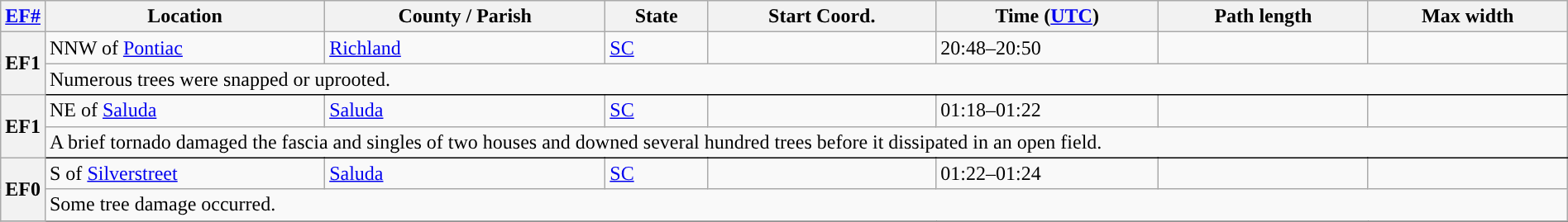<table class="wikitable sortable" style="width:100%;">
<tr>
<th scope="col" width="2%" align="center"><a href='#'>EF#</a></th>
<th scope="col" align="center" class="unsortable">Location</th>
<th scope="col" align="center" class="unsortable">County / Parish</th>
<th scope="col" align="center">State</th>
<th scope="col" align="center">Start Coord.</th>
<th scope="col" align="center">Time (<a href='#'>UTC</a>)</th>
<th scope="col" align="center">Path length</th>
<th scope="col" align="center">Max width</th>
</tr>
<tr>
<th scope="row" rowspan="2" style="background-color:#">EF1</th>
<td>NNW of <a href='#'>Pontiac</a></td>
<td><a href='#'>Richland</a></td>
<td><a href='#'>SC</a></td>
<td></td>
<td>20:48–20:50</td>
<td></td>
<td></td>
</tr>
<tr class="expand-child">
<td colspan="8" style=" border-bottom: 1px solid black;">Numerous trees were snapped or uprooted.</td>
</tr>
<tr>
<th scope="row" rowspan="2" style="background-color:#">EF1</th>
<td>NE of <a href='#'>Saluda</a></td>
<td><a href='#'>Saluda</a></td>
<td><a href='#'>SC</a></td>
<td></td>
<td>01:18–01:22</td>
<td></td>
<td></td>
</tr>
<tr class="expand-child">
<td colspan="8" style=" border-bottom: 1px solid black;">A brief tornado damaged the fascia and singles of two houses and downed several hundred trees before it dissipated in an open field.</td>
</tr>
<tr>
<th scope="row" rowspan="2" style="background-color:#">EF0</th>
<td>S of <a href='#'>Silverstreet</a></td>
<td><a href='#'>Saluda</a></td>
<td><a href='#'>SC</a></td>
<td></td>
<td>01:22–01:24</td>
<td></td>
<td></td>
</tr>
<tr class="expand-child">
<td colspan="8" style=" border-bottom: 1px solid black;">Some tree damage occurred.</td>
</tr>
<tr>
</tr>
</table>
